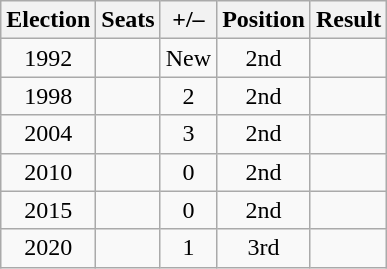<table class=wikitable style=text-align:center>
<tr>
<th>Election</th>
<th><strong>Seats</strong></th>
<th>+/–</th>
<th><strong>Position</strong></th>
<th><strong>Result</strong></th>
</tr>
<tr>
<td>1992</td>
<td></td>
<td>New</td>
<td> 2nd</td>
<td></td>
</tr>
<tr>
<td>1998</td>
<td></td>
<td> 2</td>
<td> 2nd</td>
<td></td>
</tr>
<tr>
<td>2004</td>
<td></td>
<td> 3</td>
<td> 2nd</td>
<td></td>
</tr>
<tr>
<td>2010</td>
<td></td>
<td> 0</td>
<td> 2nd</td>
<td></td>
</tr>
<tr>
<td>2015</td>
<td></td>
<td> 0</td>
<td> 2nd</td>
<td></td>
</tr>
<tr>
<td>2020</td>
<td></td>
<td> 1</td>
<td> 3rd</td>
<td></td>
</tr>
</table>
